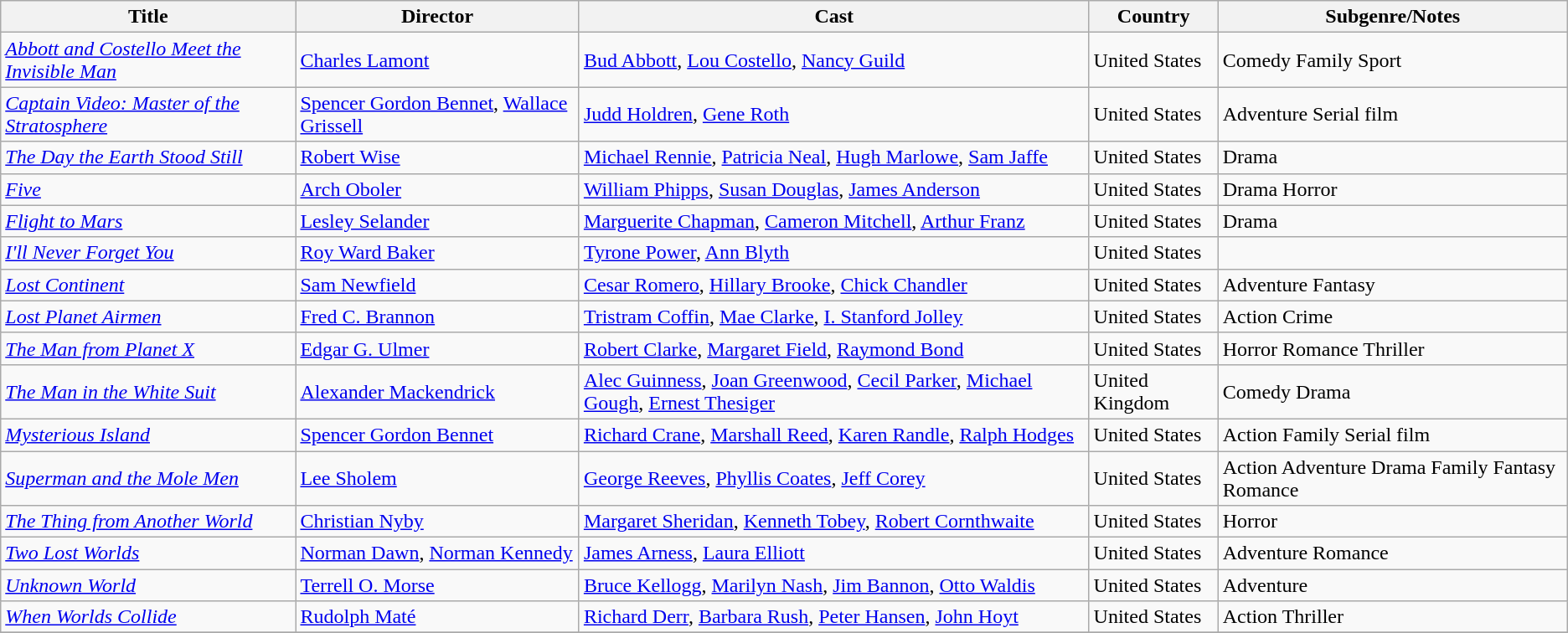<table class="wikitable sortable">
<tr>
<th scope="col">Title</th>
<th scope="col">Director</th>
<th scope="col" class="unsortable">Cast</th>
<th scope="col">Country</th>
<th scope="col">Subgenre/Notes</th>
</tr>
<tr>
<td><em><a href='#'>Abbott and Costello Meet the Invisible Man</a></em></td>
<td><a href='#'>Charles Lamont</a></td>
<td><a href='#'>Bud Abbott</a>, <a href='#'>Lou Costello</a>, <a href='#'>Nancy Guild</a></td>
<td>United States</td>
<td>Comedy Family Sport</td>
</tr>
<tr>
<td><em><a href='#'>Captain Video: Master of the Stratosphere</a></em></td>
<td><a href='#'>Spencer Gordon Bennet</a>, <a href='#'>Wallace Grissell</a></td>
<td><a href='#'>Judd Holdren</a>, <a href='#'>Gene Roth</a></td>
<td>United States</td>
<td>Adventure Serial film</td>
</tr>
<tr>
<td><em><a href='#'>The Day the Earth Stood Still</a></em></td>
<td><a href='#'>Robert Wise</a></td>
<td><a href='#'>Michael Rennie</a>, <a href='#'>Patricia Neal</a>, <a href='#'>Hugh Marlowe</a>, <a href='#'>Sam Jaffe</a></td>
<td>United States</td>
<td>Drama </td>
</tr>
<tr>
<td><em><a href='#'>Five</a></em></td>
<td><a href='#'>Arch Oboler</a></td>
<td><a href='#'>William Phipps</a>, <a href='#'>Susan Douglas</a>, <a href='#'>James Anderson</a></td>
<td>United States</td>
<td>Drama Horror</td>
</tr>
<tr>
<td><em><a href='#'>Flight to Mars</a></em></td>
<td><a href='#'>Lesley Selander</a></td>
<td><a href='#'>Marguerite Chapman</a>, <a href='#'>Cameron Mitchell</a>, <a href='#'>Arthur Franz</a></td>
<td>United States</td>
<td>Drama</td>
</tr>
<tr>
<td><em><a href='#'>I'll Never Forget You</a></em></td>
<td><a href='#'>Roy Ward Baker</a></td>
<td><a href='#'>Tyrone Power</a>, <a href='#'>Ann Blyth</a></td>
<td>United States</td>
</tr>
<tr>
<td><em><a href='#'>Lost Continent</a></em></td>
<td><a href='#'>Sam Newfield</a></td>
<td><a href='#'>Cesar Romero</a>, <a href='#'>Hillary Brooke</a>, <a href='#'>Chick Chandler</a></td>
<td>United States</td>
<td>Adventure Fantasy</td>
</tr>
<tr>
<td><em><a href='#'>Lost Planet Airmen</a></em></td>
<td><a href='#'>Fred C. Brannon</a></td>
<td><a href='#'>Tristram Coffin</a>, <a href='#'>Mae Clarke</a>, <a href='#'>I. Stanford Jolley</a></td>
<td>United States</td>
<td>Action Crime </td>
</tr>
<tr>
<td><em><a href='#'>The Man from Planet X</a></em></td>
<td><a href='#'>Edgar G. Ulmer</a></td>
<td><a href='#'>Robert Clarke</a>, <a href='#'>Margaret Field</a>, <a href='#'>Raymond Bond</a></td>
<td>United States</td>
<td>Horror Romance Thriller</td>
</tr>
<tr>
<td><em><a href='#'>The Man in the White Suit</a></em></td>
<td><a href='#'>Alexander Mackendrick</a></td>
<td><a href='#'>Alec Guinness</a>, <a href='#'>Joan Greenwood</a>, <a href='#'>Cecil Parker</a>, <a href='#'>Michael Gough</a>, <a href='#'>Ernest Thesiger</a></td>
<td>United Kingdom</td>
<td>Comedy Drama</td>
</tr>
<tr>
<td><em><a href='#'>Mysterious Island</a></em></td>
<td><a href='#'>Spencer Gordon Bennet</a></td>
<td><a href='#'>Richard Crane</a>, <a href='#'>Marshall Reed</a>, <a href='#'>Karen Randle</a>, <a href='#'>Ralph Hodges</a></td>
<td>United States</td>
<td>Action Family Serial film</td>
</tr>
<tr>
<td><em><a href='#'>Superman and the Mole Men</a></em></td>
<td><a href='#'>Lee Sholem</a></td>
<td><a href='#'>George Reeves</a>, <a href='#'>Phyllis Coates</a>, <a href='#'>Jeff Corey</a></td>
<td>United States</td>
<td>Action Adventure Drama Family Fantasy Romance</td>
</tr>
<tr>
<td><em><a href='#'>The Thing from Another World</a></em></td>
<td><a href='#'>Christian Nyby</a></td>
<td><a href='#'>Margaret Sheridan</a>, <a href='#'>Kenneth Tobey</a>, <a href='#'>Robert Cornthwaite</a></td>
<td>United States</td>
<td>Horror</td>
</tr>
<tr>
<td><em><a href='#'>Two Lost Worlds</a></em></td>
<td><a href='#'>Norman Dawn</a>, <a href='#'>Norman Kennedy</a></td>
<td><a href='#'>James Arness</a>, <a href='#'>Laura Elliott</a></td>
<td>United States</td>
<td>Adventure Romance</td>
</tr>
<tr>
<td><em><a href='#'>Unknown World</a></em></td>
<td><a href='#'>Terrell O. Morse</a></td>
<td><a href='#'>Bruce Kellogg</a>, <a href='#'>Marilyn Nash</a>, <a href='#'>Jim Bannon</a>, <a href='#'>Otto Waldis</a></td>
<td>United States</td>
<td>Adventure</td>
</tr>
<tr>
<td><em><a href='#'>When Worlds Collide</a></em></td>
<td><a href='#'>Rudolph Maté</a></td>
<td><a href='#'>Richard Derr</a>, <a href='#'>Barbara Rush</a>, <a href='#'>Peter Hansen</a>, <a href='#'>John Hoyt</a></td>
<td>United States</td>
<td>Action Thriller</td>
</tr>
<tr>
</tr>
</table>
